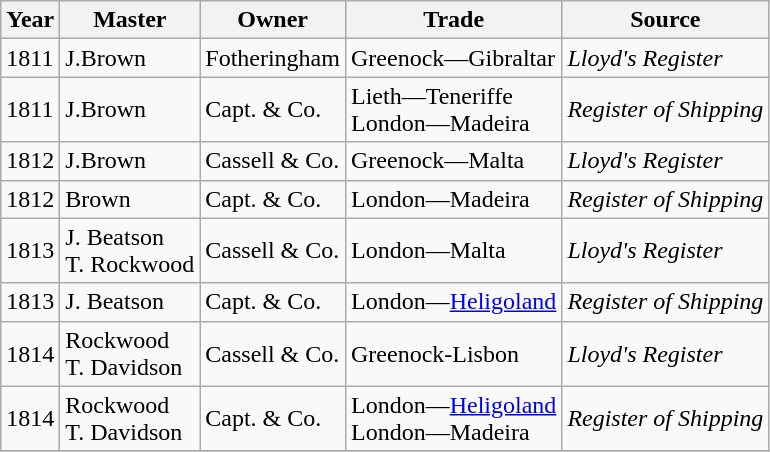<table class="sortable wikitable">
<tr>
<th>Year</th>
<th>Master</th>
<th>Owner</th>
<th>Trade</th>
<th>Source</th>
</tr>
<tr>
<td>1811</td>
<td>J.Brown</td>
<td>Fotheringham</td>
<td>Greenock—Gibraltar</td>
<td><em>Lloyd's Register</em></td>
</tr>
<tr>
<td>1811</td>
<td>J.Brown</td>
<td>Capt. & Co.</td>
<td>Lieth—Teneriffe<br>London—Madeira</td>
<td><em>Register of Shipping</em></td>
</tr>
<tr>
<td>1812</td>
<td>J.Brown</td>
<td>Cassell & Co.</td>
<td>Greenock—Malta</td>
<td><em>Lloyd's Register</em></td>
</tr>
<tr>
<td>1812</td>
<td>Brown</td>
<td>Capt. & Co.</td>
<td>London—Madeira</td>
<td><em>Register of Shipping</em></td>
</tr>
<tr>
<td>1813</td>
<td>J. Beatson<br>T. Rockwood</td>
<td>Cassell & Co.</td>
<td>London—Malta</td>
<td><em>Lloyd's Register</em></td>
</tr>
<tr>
<td>1813</td>
<td>J. Beatson</td>
<td>Capt. & Co.</td>
<td>London—<a href='#'>Heligoland</a></td>
<td><em>Register of Shipping</em></td>
</tr>
<tr>
<td>1814</td>
<td>Rockwood<br>T. Davidson</td>
<td>Cassell & Co.</td>
<td>Greenock-Lisbon</td>
<td><em>Lloyd's Register</em></td>
</tr>
<tr>
<td>1814</td>
<td>Rockwood<br>T. Davidson</td>
<td>Capt. & Co.</td>
<td>London—<a href='#'>Heligoland</a><br>London—Madeira</td>
<td><em>Register of Shipping</em></td>
</tr>
<tr>
</tr>
</table>
